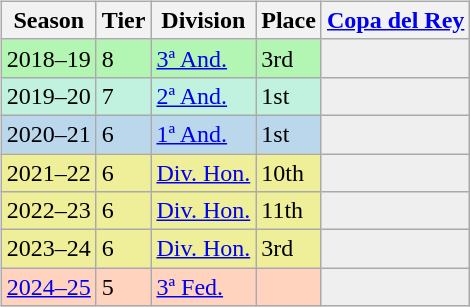<table>
<tr>
<td valign="top" width=0%><br><table class="wikitable">
<tr style="background:#f0f6fa;">
<th>Season</th>
<th>Tier</th>
<th>Division</th>
<th>Place</th>
<th><a href='#'>Copa del Rey</a></th>
</tr>
<tr>
<td style="background:#B3F5B3;">2018–19</td>
<td style="background:#B3F5B3;">8</td>
<td style="background:#B3F5B3;"><a href='#'>3ª And.</a></td>
<td style="background:#B3F5B3;">3rd</td>
<th style="background:#efefef;"></th>
</tr>
<tr>
<td style="background:#C0F2DF;">2019–20</td>
<td style="background:#C0F2DF;">7</td>
<td style="background:#C0F2DF;"><a href='#'>2ª And.</a></td>
<td style="background:#C0F2DF;">1st</td>
<th style="background:#efefef;"></th>
</tr>
<tr>
<td style="background:#BBD7EC;">2020–21</td>
<td style="background:#BBD7EC;">6</td>
<td style="background:#BBD7EC;"><a href='#'>1ª And.</a></td>
<td style="background:#BBD7EC;">1st</td>
<th style="background:#efefef;"></th>
</tr>
<tr>
<td style="background:#EFEF99;">2021–22</td>
<td style="background:#EFEF99;">6</td>
<td style="background:#EFEF99;"><a href='#'>Div. Hon.</a></td>
<td style="background:#EFEF99;">10th</td>
<th style="background:#efefef;"></th>
</tr>
<tr>
<td style="background:#EFEF99;">2022–23</td>
<td style="background:#EFEF99;">6</td>
<td style="background:#EFEF99;"><a href='#'>Div. Hon.</a></td>
<td style="background:#EFEF99;">11th</td>
<th style="background:#efefef;"></th>
</tr>
<tr>
<td style="background:#EFEF99;">2023–24</td>
<td style="background:#EFEF99;">6</td>
<td style="background:#EFEF99;"><a href='#'>Div. Hon.</a></td>
<td style="background:#EFEF99;">3rd</td>
<th style="background:#efefef;"></th>
</tr>
<tr>
<td style="background:#FFD3BD;"><a href='#'>2024–25</a></td>
<td style="background:#FFD3BD;">5</td>
<td style="background:#FFD3BD;"><a href='#'>3ª Fed.</a></td>
<td style="background:#FFD3BD;"></td>
<th style="background:#efefef;"></th>
</tr>
</table>
</td>
</tr>
</table>
